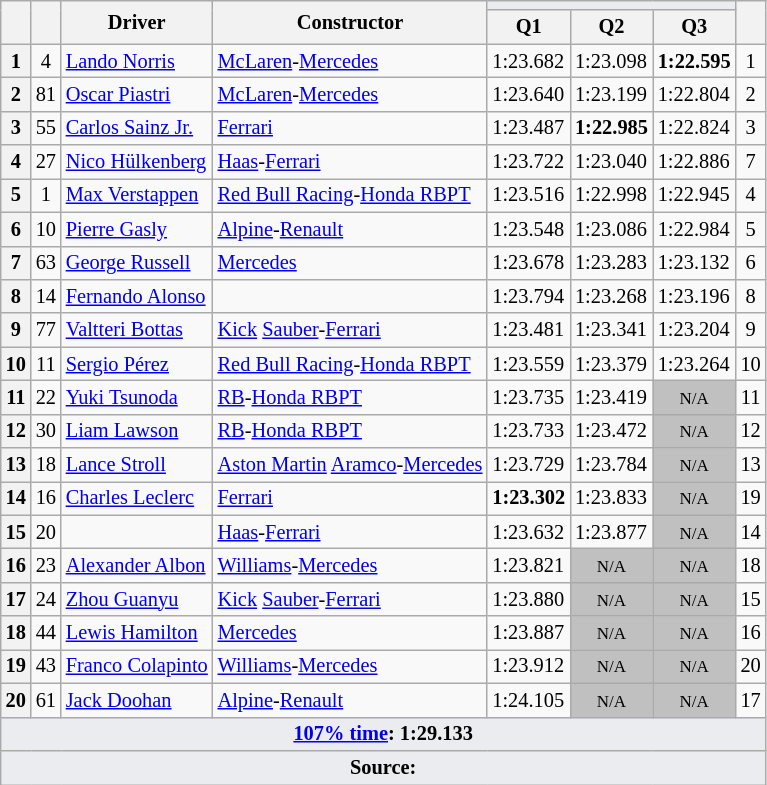<table class="wikitable sortable" style="font-size: 85%;">
<tr>
<th rowspan="2"></th>
<th rowspan="2"></th>
<th rowspan="2">Driver</th>
<th rowspan="2">Constructor</th>
<th colspan="3" style="background:#eaecf0; text-align:center;"></th>
<th rowspan="2"></th>
</tr>
<tr>
<th scope="col">Q1</th>
<th scope="col">Q2</th>
<th scope="col">Q3</th>
</tr>
<tr>
<th scope="row">1</th>
<td align="center">4</td>
<td data-sort-value="nor"> <a href='#'>Lando Norris</a></td>
<td><a href='#'>McLaren</a>-<a href='#'>Mercedes</a></td>
<td>1:23.682</td>
<td>1:23.098</td>
<td><strong>1:22.595</strong></td>
<td align="center">1</td>
</tr>
<tr>
<th scope="row">2</th>
<td align="center">81</td>
<td data-sort-value="pia"> <a href='#'>Oscar Piastri</a></td>
<td><a href='#'>McLaren</a>-<a href='#'>Mercedes</a></td>
<td>1:23.640</td>
<td>1:23.199</td>
<td>1:22.804</td>
<td align="center">2</td>
</tr>
<tr>
<th scope="row">3</th>
<td align="center">55</td>
<td data-sort-value="sai"> <a href='#'>Carlos Sainz Jr.</a></td>
<td><a href='#'>Ferrari</a></td>
<td>1:23.487</td>
<td><strong>1:22.985</strong></td>
<td>1:22.824</td>
<td align="center">3</td>
</tr>
<tr>
<th scope="row">4</th>
<td align="center">27</td>
<td data-sort-value="hul"> <a href='#'>Nico Hülkenberg</a></td>
<td><a href='#'>Haas</a>-<a href='#'>Ferrari</a></td>
<td>1:23.722</td>
<td>1:23.040</td>
<td>1:22.886</td>
<td align="center" data-sort-value="7">7</td>
</tr>
<tr>
<th scope="row">5</th>
<td align="center">1</td>
<td data-sort-value="ver"> <a href='#'>Max Verstappen</a></td>
<td><a href='#'>Red Bull Racing</a>-<a href='#'>Honda RBPT</a></td>
<td>1:23.516</td>
<td>1:22.998</td>
<td>1:22.945</td>
<td align="center">4</td>
</tr>
<tr>
<th scope="row">6</th>
<td align="center">10</td>
<td data-sort-value="gas"> <a href='#'>Pierre Gasly</a></td>
<td><a href='#'>Alpine</a>-<a href='#'>Renault</a></td>
<td>1:23.548</td>
<td>1:23.086</td>
<td>1:22.984</td>
<td align="center">5</td>
</tr>
<tr>
<th scope="row">7</th>
<td align="center">63</td>
<td data-sort-value="rus"> <a href='#'>George Russell</a></td>
<td><a href='#'>Mercedes</a></td>
<td>1:23.678</td>
<td>1:23.283</td>
<td>1:23.132</td>
<td align="center">6</td>
</tr>
<tr>
<th scope="row">8</th>
<td align="center">14</td>
<td data-sort-value="alo"> <a href='#'>Fernando Alonso</a></td>
<td></td>
<td>1:23.794</td>
<td>1:23.268</td>
<td>1:23.196</td>
<td align="center">8</td>
</tr>
<tr>
<th scope="row">9</th>
<td align="center">77</td>
<td data-sort-value="bot"> <a href='#'>Valtteri Bottas</a></td>
<td><a href='#'>Kick</a> <a href='#'>Sauber</a>-<a href='#'>Ferrari</a></td>
<td>1:23.481</td>
<td>1:23.341</td>
<td>1:23.204</td>
<td align="center">9</td>
</tr>
<tr>
<th scope="row">10</th>
<td align="center">11</td>
<td data-sort-value="per"> <a href='#'>Sergio Pérez</a></td>
<td><a href='#'>Red Bull Racing</a>-<a href='#'>Honda RBPT</a></td>
<td>1:23.559</td>
<td>1:23.379</td>
<td>1:23.264</td>
<td align="center">10</td>
</tr>
<tr>
<th scope="row">11</th>
<td align="center">22</td>
<td data-sort-value="tsu"> <a href='#'>Yuki Tsunoda</a></td>
<td><a href='#'>RB</a>-<a href='#'>Honda RBPT</a></td>
<td>1:23.735</td>
<td>1:23.419</td>
<td style="background: silver" align="center" data-sort-value="11"><small>N/A</small></td>
<td align="center">11</td>
</tr>
<tr>
<th scope="row">12</th>
<td align="center">30</td>
<td data-sort-value="law"> <a href='#'>Liam Lawson</a></td>
<td><a href='#'>RB</a>-<a href='#'>Honda RBPT</a></td>
<td>1:23.733</td>
<td>1:23.472</td>
<td style="background: silver" align="center" data-sort-value="12"><small>N/A</small></td>
<td align="center">12</td>
</tr>
<tr>
<th scope="row">13</th>
<td align="center">18</td>
<td data-sort-value="str"> <a href='#'>Lance Stroll</a></td>
<td><a href='#'>Aston Martin</a> <a href='#'>Aramco</a>-<a href='#'>Mercedes</a></td>
<td>1:23.729</td>
<td>1:23.784</td>
<td style="background: silver" align="center" data-sort-value="13"><small>N/A</small></td>
<td align="center">13</td>
</tr>
<tr>
<th scope="row">14</th>
<td align="center">16</td>
<td data-sort-value="lec"> <a href='#'>Charles Leclerc</a></td>
<td><a href='#'>Ferrari</a></td>
<td><strong>1:23.302</strong></td>
<td>1:23.833</td>
<td style="background: silver" align="center" data-sort-value="14"><small>N/A</small></td>
<td align="center" data-sort-value="19">19</td>
</tr>
<tr>
<th scope="row">15</th>
<td align="center">20</td>
<td data-sort-value="mag"></td>
<td><a href='#'>Haas</a>-<a href='#'>Ferrari</a></td>
<td>1:23.632</td>
<td>1:23.877</td>
<td style="background: silver" align="center" data-sort-value="15"><small>N/A</small></td>
<td align="center">14</td>
</tr>
<tr>
<th scope="row">16</th>
<td align="center">23</td>
<td data-sort-value="alb"> <a href='#'>Alexander Albon</a></td>
<td><a href='#'>Williams</a>-<a href='#'>Mercedes</a></td>
<td>1:23.821</td>
<td style="background: silver" align="center" data-sort-value="16"><small>N/A</small></td>
<td style="background: silver" align="center" data-sort-value="16"><small>N/A</small></td>
<td align="center" data-sort-value="18">18</td>
</tr>
<tr>
<th scope="row">17</th>
<td align="center">24</td>
<td data-sort-value="zho"> <a href='#'>Zhou Guanyu</a></td>
<td><a href='#'>Kick</a> <a href='#'>Sauber</a>-<a href='#'>Ferrari</a></td>
<td>1:23.880</td>
<td style="background: silver" align="center" data-sort-value="17"><small>N/A</small></td>
<td style="background: silver" align="center" data-sort-value="17"><small>N/A</small></td>
<td align="center" data-sort-value="15">15</td>
</tr>
<tr>
<th scope="row">18</th>
<td align="center">44</td>
<td data-sort-value="ham"> <a href='#'>Lewis Hamilton</a></td>
<td><a href='#'>Mercedes</a></td>
<td>1:23.887</td>
<td style="background: silver" align="center" data-sort-value="18"><small>N/A</small></td>
<td style="background: silver" align="center" data-sort-value="18"><small>N/A</small></td>
<td align="center">16</td>
</tr>
<tr>
<th scope="row">19</th>
<td align="center">43</td>
<td data-sort-value="col"> <a href='#'>Franco Colapinto</a></td>
<td><a href='#'>Williams</a>-<a href='#'>Mercedes</a></td>
<td>1:23.912</td>
<td style="background: silver" align="center" data-sort-value="19"><small>N/A</small></td>
<td style="background: silver" align="center" data-sort-value="19"><small>N/A</small></td>
<td align="center" data-sort-value="20">20</td>
</tr>
<tr>
<th scope="row">20</th>
<td align="center">61</td>
<td data-sort-value="doo"> <a href='#'>Jack Doohan</a></td>
<td><a href='#'>Alpine</a>-<a href='#'>Renault</a></td>
<td>1:24.105</td>
<td style="background: silver" align="center" data-sort-value="19"><small>N/A</small></td>
<td style="background: silver" align="center" data-sort-value="19"><small>N/A</small></td>
<td align="center" data-sort-value="17">17</td>
</tr>
<tr class="sortbottom">
<td colspan="8" style="background-color:#eaecf0;text-align:center"><strong><a href='#'>107% time</a>: 1:29.133</strong></td>
</tr>
<tr class="sortbottom">
<td colspan="8" style="background-color:#eaecf0;text-align:center"><strong>Source:</strong></td>
</tr>
</table>
